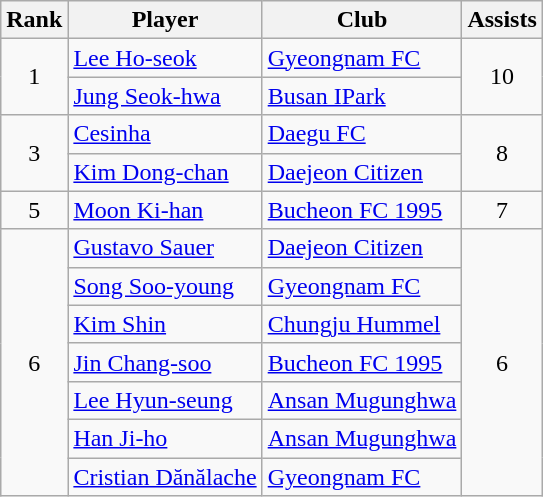<table class=wikitable>
<tr>
<th>Rank</th>
<th>Player</th>
<th>Club</th>
<th>Assists</th>
</tr>
<tr>
<td align=center rowspan=2>1</td>
<td> <a href='#'>Lee Ho-seok</a></td>
<td><a href='#'>Gyeongnam FC</a></td>
<td align=center rowspan=2>10</td>
</tr>
<tr>
<td> <a href='#'>Jung Seok-hwa</a></td>
<td><a href='#'>Busan IPark</a></td>
</tr>
<tr>
<td align=center rowspan=2>3</td>
<td> <a href='#'>Cesinha</a></td>
<td><a href='#'>Daegu FC</a></td>
<td align=center rowspan=2>8</td>
</tr>
<tr>
<td> <a href='#'>Kim Dong-chan</a></td>
<td><a href='#'>Daejeon Citizen</a></td>
</tr>
<tr>
<td align=center>5</td>
<td> <a href='#'>Moon Ki-han</a></td>
<td><a href='#'>Bucheon FC 1995</a></td>
<td align=center>7</td>
</tr>
<tr>
<td align=center rowspan=7>6</td>
<td> <a href='#'>Gustavo Sauer</a></td>
<td><a href='#'>Daejeon Citizen</a></td>
<td align=center rowspan=7>6</td>
</tr>
<tr>
<td> <a href='#'>Song Soo-young</a></td>
<td><a href='#'>Gyeongnam FC</a></td>
</tr>
<tr>
<td> <a href='#'>Kim Shin</a></td>
<td><a href='#'>Chungju Hummel</a></td>
</tr>
<tr>
<td> <a href='#'>Jin Chang-soo</a></td>
<td><a href='#'>Bucheon FC 1995</a></td>
</tr>
<tr>
<td> <a href='#'>Lee Hyun-seung</a></td>
<td><a href='#'>Ansan Mugunghwa</a></td>
</tr>
<tr>
<td> <a href='#'>Han Ji-ho</a></td>
<td><a href='#'>Ansan Mugunghwa</a></td>
</tr>
<tr>
<td> <a href='#'>Cristian Dănălache</a></td>
<td><a href='#'>Gyeongnam FC</a></td>
</tr>
</table>
